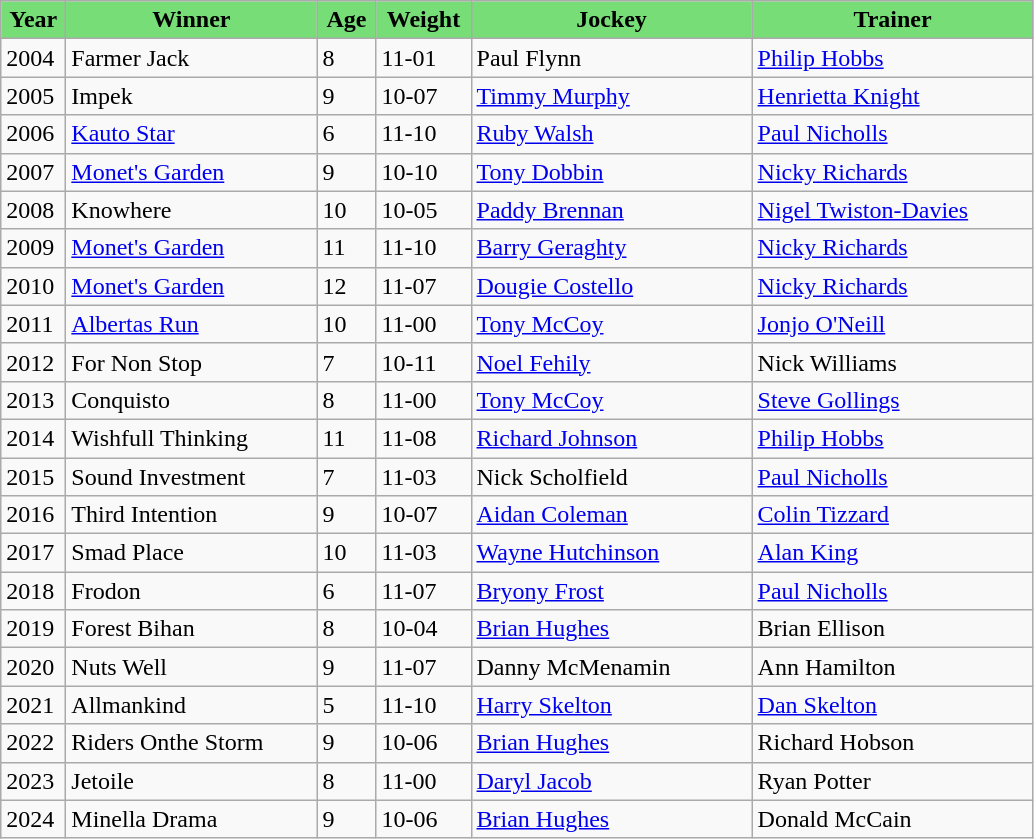<table class="wikitable sortable">
<tr>
<th style="background-color:#77dd77; width:36px">Year<br></th>
<th style="background-color:#77dd77; width:160px">Winner<br></th>
<th style="background-color:#77dd77; width:32px">Age<br></th>
<th style="background-color:#77dd77; width:56px">Weight<br></th>
<th style="background-color:#77dd77; width:180px">Jockey<br></th>
<th style="background-color:#77dd77; width:180px">Trainer<br></th>
</tr>
<tr>
<td>2004</td>
<td>Farmer Jack</td>
<td>8</td>
<td>11-01</td>
<td>Paul Flynn</td>
<td><a href='#'>Philip Hobbs</a></td>
</tr>
<tr>
<td>2005</td>
<td>Impek</td>
<td>9</td>
<td>10-07</td>
<td><a href='#'>Timmy Murphy</a></td>
<td><a href='#'>Henrietta Knight</a></td>
</tr>
<tr>
<td>2006</td>
<td><a href='#'>Kauto Star</a></td>
<td>6</td>
<td>11-10</td>
<td><a href='#'>Ruby Walsh</a></td>
<td><a href='#'>Paul Nicholls</a></td>
</tr>
<tr>
<td>2007</td>
<td><a href='#'>Monet's Garden</a></td>
<td>9</td>
<td>10-10</td>
<td><a href='#'>Tony Dobbin</a></td>
<td><a href='#'>Nicky Richards</a></td>
</tr>
<tr>
<td>2008</td>
<td>Knowhere</td>
<td>10</td>
<td>10-05</td>
<td><a href='#'>Paddy Brennan</a></td>
<td><a href='#'>Nigel Twiston-Davies</a></td>
</tr>
<tr>
<td>2009</td>
<td><a href='#'>Monet's Garden</a></td>
<td>11</td>
<td>11-10</td>
<td><a href='#'>Barry Geraghty</a></td>
<td><a href='#'>Nicky Richards</a></td>
</tr>
<tr>
<td>2010</td>
<td><a href='#'>Monet's Garden</a></td>
<td>12</td>
<td>11-07</td>
<td><a href='#'>Dougie Costello</a></td>
<td><a href='#'>Nicky Richards</a></td>
</tr>
<tr>
<td>2011</td>
<td><a href='#'>Albertas Run</a></td>
<td>10</td>
<td>11-00</td>
<td><a href='#'>Tony McCoy</a></td>
<td><a href='#'>Jonjo O'Neill</a></td>
</tr>
<tr>
<td>2012</td>
<td>For Non Stop</td>
<td>7</td>
<td>10-11</td>
<td><a href='#'>Noel Fehily</a></td>
<td>Nick Williams</td>
</tr>
<tr>
<td>2013</td>
<td>Conquisto</td>
<td>8</td>
<td>11-00</td>
<td><a href='#'>Tony McCoy</a></td>
<td><a href='#'>Steve Gollings</a></td>
</tr>
<tr>
<td>2014</td>
<td>Wishfull Thinking</td>
<td>11</td>
<td>11-08</td>
<td><a href='#'>Richard Johnson</a></td>
<td><a href='#'>Philip Hobbs</a></td>
</tr>
<tr>
<td>2015</td>
<td>Sound Investment</td>
<td>7</td>
<td>11-03</td>
<td>Nick Scholfield</td>
<td><a href='#'>Paul Nicholls</a></td>
</tr>
<tr>
<td>2016</td>
<td>Third Intention</td>
<td>9</td>
<td>10-07</td>
<td><a href='#'>Aidan Coleman</a></td>
<td><a href='#'>Colin Tizzard</a></td>
</tr>
<tr>
<td>2017</td>
<td>Smad Place</td>
<td>10</td>
<td>11-03</td>
<td><a href='#'>Wayne Hutchinson</a></td>
<td><a href='#'>Alan King</a></td>
</tr>
<tr>
<td>2018</td>
<td>Frodon</td>
<td>6</td>
<td>11-07</td>
<td><a href='#'>Bryony Frost</a></td>
<td><a href='#'>Paul Nicholls</a></td>
</tr>
<tr>
<td>2019</td>
<td>Forest Bihan</td>
<td>8</td>
<td>10-04</td>
<td><a href='#'>Brian Hughes</a></td>
<td>Brian Ellison</td>
</tr>
<tr>
<td>2020</td>
<td>Nuts Well</td>
<td>9</td>
<td>11-07</td>
<td>Danny McMenamin</td>
<td>Ann Hamilton</td>
</tr>
<tr>
<td>2021</td>
<td>Allmankind</td>
<td>5</td>
<td>11-10</td>
<td><a href='#'>Harry Skelton</a></td>
<td><a href='#'>Dan Skelton</a></td>
</tr>
<tr>
<td>2022</td>
<td>Riders Onthe Storm</td>
<td>9</td>
<td>10-06</td>
<td><a href='#'>Brian Hughes</a></td>
<td>Richard Hobson</td>
</tr>
<tr>
<td>2023</td>
<td>Jetoile</td>
<td>8</td>
<td>11-00</td>
<td><a href='#'>Daryl Jacob</a></td>
<td>Ryan Potter</td>
</tr>
<tr>
<td>2024</td>
<td>Minella Drama</td>
<td>9</td>
<td>10-06</td>
<td><a href='#'>Brian Hughes</a></td>
<td>Donald McCain</td>
</tr>
</table>
